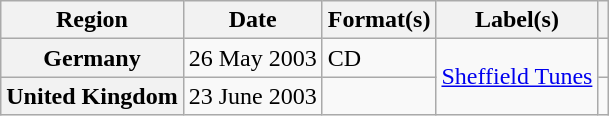<table class="wikitable plainrowheaders">
<tr>
<th scope="col">Region</th>
<th scope="col">Date</th>
<th scope="col">Format(s)</th>
<th scope="col">Label(s)</th>
<th scope="col"></th>
</tr>
<tr>
<th scope="row">Germany</th>
<td>26 May 2003</td>
<td>CD</td>
<td rowspan="2"><a href='#'>Sheffield Tunes</a></td>
<td></td>
</tr>
<tr>
<th scope="row">United Kingdom</th>
<td>23 June 2003</td>
<td></td>
<td></td>
</tr>
</table>
